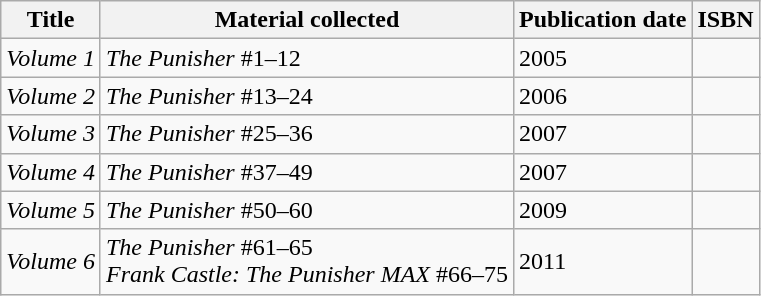<table class="wikitable">
<tr>
<th>Title</th>
<th>Material collected</th>
<th>Publication date</th>
<th>ISBN</th>
</tr>
<tr>
<td><em>Volume 1</em></td>
<td><em>The Punisher</em> #1–12</td>
<td>2005</td>
<td></td>
</tr>
<tr>
<td><em>Volume 2</em></td>
<td><em>The Punisher</em> #13–24</td>
<td>2006</td>
<td></td>
</tr>
<tr>
<td><em>Volume 3</em></td>
<td><em>The Punisher</em> #25–36</td>
<td>2007</td>
<td></td>
</tr>
<tr>
<td><em>Volume 4</em></td>
<td><em>The Punisher</em> #37–49</td>
<td>2007</td>
<td></td>
</tr>
<tr>
<td><em>Volume 5</em></td>
<td><em>The Punisher</em> #50–60</td>
<td>2009</td>
<td></td>
</tr>
<tr>
<td><em>Volume 6</em></td>
<td><em>The Punisher</em> #61–65<br><em>Frank Castle: The Punisher MAX</em> #66–75</td>
<td>2011</td>
<td></td>
</tr>
</table>
